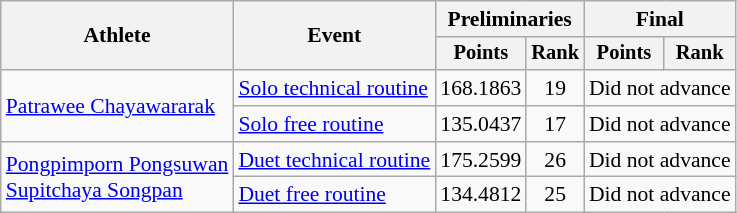<table class="wikitable" style="text-align:center; font-size:90%;">
<tr>
<th rowspan="2">Athlete</th>
<th rowspan="2">Event</th>
<th colspan="2">Preliminaries</th>
<th colspan="2">Final</th>
</tr>
<tr style="font-size:95%">
<th>Points</th>
<th>Rank</th>
<th>Points</th>
<th>Rank</th>
</tr>
<tr>
<td align=left rowspan=2><a href='#'>Patrawee Chayawararak</a></td>
<td align=left><a href='#'>Solo technical routine</a></td>
<td>168.1863</td>
<td>19</td>
<td colspan=2>Did not advance</td>
</tr>
<tr>
<td align=left><a href='#'>Solo free routine</a></td>
<td>135.0437</td>
<td>17</td>
<td colspan=2>Did not advance</td>
</tr>
<tr>
<td align=left rowspan=2><a href='#'>Pongpimporn Pongsuwan</a><br> <a href='#'>Supitchaya Songpan</a></td>
<td align=left><a href='#'>Duet technical routine</a></td>
<td>175.2599</td>
<td>26</td>
<td colspan=2>Did not advance</td>
</tr>
<tr>
<td align=left><a href='#'>Duet free routine</a></td>
<td>134.4812</td>
<td>25</td>
<td colspan=2>Did not advance</td>
</tr>
</table>
